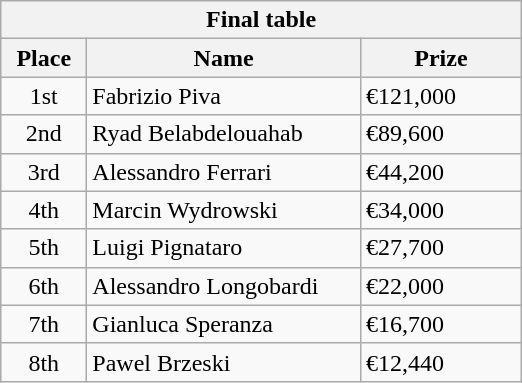<table class="wikitable">
<tr>
<th colspan="3">Final table</th>
</tr>
<tr>
<th style="width:50px;">Place</th>
<th style="width:175px;">Name</th>
<th style="width:100px;">Prize</th>
</tr>
<tr>
<td style="text-align:center;">1st</td>
<td> Fabrizio Piva</td>
<td>€121,000</td>
</tr>
<tr>
<td style="text-align:center;">2nd</td>
<td> Ryad Belabdelouahab</td>
<td>€89,600</td>
</tr>
<tr>
<td style="text-align:center;">3rd</td>
<td> Alessandro Ferrari</td>
<td>€44,200</td>
</tr>
<tr>
<td style="text-align:center;">4th</td>
<td> Marcin Wydrowski</td>
<td>€34,000</td>
</tr>
<tr>
<td style="text-align:center;">5th</td>
<td> Luigi Pignataro</td>
<td>€27,700</td>
</tr>
<tr>
<td style="text-align:center;">6th</td>
<td> Alessandro Longobardi</td>
<td>€22,000</td>
</tr>
<tr>
<td style="text-align:center;">7th</td>
<td> Gianluca Speranza</td>
<td>€16,700</td>
</tr>
<tr>
<td style="text-align:center;">8th</td>
<td> Pawel Brzeski</td>
<td>€12,440</td>
</tr>
</table>
